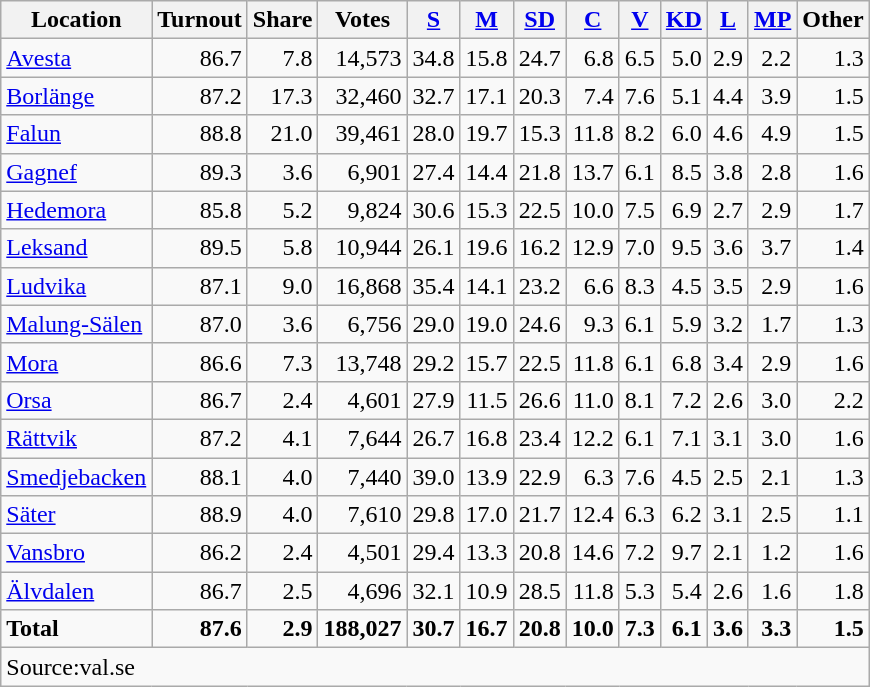<table class="wikitable sortable" style=text-align:right>
<tr>
<th>Location</th>
<th>Turnout</th>
<th>Share</th>
<th>Votes</th>
<th><a href='#'>S</a></th>
<th><a href='#'>M</a></th>
<th><a href='#'>SD</a></th>
<th><a href='#'>C</a></th>
<th><a href='#'>V</a></th>
<th><a href='#'>KD</a></th>
<th><a href='#'>L</a></th>
<th><a href='#'>MP</a></th>
<th>Other</th>
</tr>
<tr>
<td align=left><a href='#'>Avesta</a></td>
<td>86.7</td>
<td>7.8</td>
<td>14,573</td>
<td>34.8</td>
<td>15.8</td>
<td>24.7</td>
<td>6.8</td>
<td>6.5</td>
<td>5.0</td>
<td>2.9</td>
<td>2.2</td>
<td>1.3</td>
</tr>
<tr>
<td align=left><a href='#'>Borlänge</a></td>
<td>87.2</td>
<td>17.3</td>
<td>32,460</td>
<td>32.7</td>
<td>17.1</td>
<td>20.3</td>
<td>7.4</td>
<td>7.6</td>
<td>5.1</td>
<td>4.4</td>
<td>3.9</td>
<td>1.5</td>
</tr>
<tr>
<td align=left><a href='#'>Falun</a></td>
<td>88.8</td>
<td>21.0</td>
<td>39,461</td>
<td>28.0</td>
<td>19.7</td>
<td>15.3</td>
<td>11.8</td>
<td>8.2</td>
<td>6.0</td>
<td>4.6</td>
<td>4.9</td>
<td>1.5</td>
</tr>
<tr>
<td align=left><a href='#'>Gagnef</a></td>
<td>89.3</td>
<td>3.6</td>
<td>6,901</td>
<td>27.4</td>
<td>14.4</td>
<td>21.8</td>
<td>13.7</td>
<td>6.1</td>
<td>8.5</td>
<td>3.8</td>
<td>2.8</td>
<td>1.6</td>
</tr>
<tr>
<td align=left><a href='#'>Hedemora</a></td>
<td>85.8</td>
<td>5.2</td>
<td>9,824</td>
<td>30.6</td>
<td>15.3</td>
<td>22.5</td>
<td>10.0</td>
<td>7.5</td>
<td>6.9</td>
<td>2.7</td>
<td>2.9</td>
<td>1.7</td>
</tr>
<tr>
<td align=left><a href='#'>Leksand</a></td>
<td>89.5</td>
<td>5.8</td>
<td>10,944</td>
<td>26.1</td>
<td>19.6</td>
<td>16.2</td>
<td>12.9</td>
<td>7.0</td>
<td>9.5</td>
<td>3.6</td>
<td>3.7</td>
<td>1.4</td>
</tr>
<tr>
<td align=left><a href='#'>Ludvika</a></td>
<td>87.1</td>
<td>9.0</td>
<td>16,868</td>
<td>35.4</td>
<td>14.1</td>
<td>23.2</td>
<td>6.6</td>
<td>8.3</td>
<td>4.5</td>
<td>3.5</td>
<td>2.9</td>
<td>1.6</td>
</tr>
<tr>
<td align=left><a href='#'>Malung-Sälen</a></td>
<td>87.0</td>
<td>3.6</td>
<td>6,756</td>
<td>29.0</td>
<td>19.0</td>
<td>24.6</td>
<td>9.3</td>
<td>6.1</td>
<td>5.9</td>
<td>3.2</td>
<td>1.7</td>
<td>1.3</td>
</tr>
<tr>
<td align=left><a href='#'>Mora</a></td>
<td>86.6</td>
<td>7.3</td>
<td>13,748</td>
<td>29.2</td>
<td>15.7</td>
<td>22.5</td>
<td>11.8</td>
<td>6.1</td>
<td>6.8</td>
<td>3.4</td>
<td>2.9</td>
<td>1.6</td>
</tr>
<tr>
<td align=left><a href='#'>Orsa</a></td>
<td>86.7</td>
<td>2.4</td>
<td>4,601</td>
<td>27.9</td>
<td>11.5</td>
<td>26.6</td>
<td>11.0</td>
<td>8.1</td>
<td>7.2</td>
<td>2.6</td>
<td>3.0</td>
<td>2.2</td>
</tr>
<tr>
<td align=left><a href='#'>Rättvik</a></td>
<td>87.2</td>
<td>4.1</td>
<td>7,644</td>
<td>26.7</td>
<td>16.8</td>
<td>23.4</td>
<td>12.2</td>
<td>6.1</td>
<td>7.1</td>
<td>3.1</td>
<td>3.0</td>
<td>1.6</td>
</tr>
<tr>
<td align=left><a href='#'>Smedjebacken</a></td>
<td>88.1</td>
<td>4.0</td>
<td>7,440</td>
<td>39.0</td>
<td>13.9</td>
<td>22.9</td>
<td>6.3</td>
<td>7.6</td>
<td>4.5</td>
<td>2.5</td>
<td>2.1</td>
<td>1.3</td>
</tr>
<tr>
<td align=left><a href='#'>Säter</a></td>
<td>88.9</td>
<td>4.0</td>
<td>7,610</td>
<td>29.8</td>
<td>17.0</td>
<td>21.7</td>
<td>12.4</td>
<td>6.3</td>
<td>6.2</td>
<td>3.1</td>
<td>2.5</td>
<td>1.1</td>
</tr>
<tr>
<td align=left><a href='#'>Vansbro</a></td>
<td>86.2</td>
<td>2.4</td>
<td>4,501</td>
<td>29.4</td>
<td>13.3</td>
<td>20.8</td>
<td>14.6</td>
<td>7.2</td>
<td>9.7</td>
<td>2.1</td>
<td>1.2</td>
<td>1.6</td>
</tr>
<tr>
<td align=left><a href='#'>Älvdalen</a></td>
<td>86.7</td>
<td>2.5</td>
<td>4,696</td>
<td>32.1</td>
<td>10.9</td>
<td>28.5</td>
<td>11.8</td>
<td>5.3</td>
<td>5.4</td>
<td>2.6</td>
<td>1.6</td>
<td>1.8</td>
</tr>
<tr>
<td align=left><strong>Total</strong></td>
<td><strong>87.6</strong></td>
<td><strong>2.9</strong></td>
<td><strong>188,027</strong></td>
<td><strong>30.7</strong></td>
<td><strong>16.7</strong></td>
<td><strong>20.8</strong></td>
<td><strong>10.0</strong></td>
<td><strong>7.3</strong></td>
<td><strong>6.1</strong></td>
<td><strong>3.6</strong></td>
<td><strong>3.3</strong></td>
<td><strong>1.5</strong></td>
</tr>
<tr>
<td align=left colspan=13>Source:val.se</td>
</tr>
</table>
